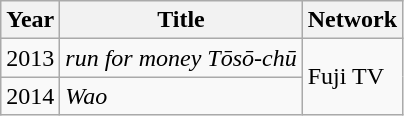<table class="wikitable">
<tr>
<th>Year</th>
<th>Title</th>
<th>Network</th>
</tr>
<tr>
<td>2013</td>
<td><em>run for money Tōsō-chū</em></td>
<td rowspan="2">Fuji TV</td>
</tr>
<tr>
<td>2014</td>
<td><em>Wao</em></td>
</tr>
</table>
